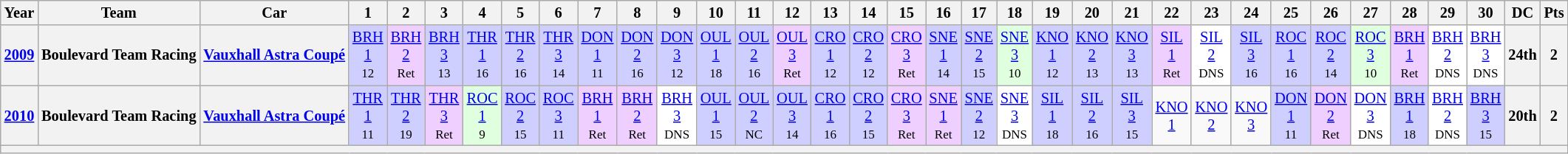<table class="wikitable" style="text-align:center; font-size:85%">
<tr>
<th>Year</th>
<th>Team</th>
<th>Car</th>
<th>1</th>
<th>2</th>
<th>3</th>
<th>4</th>
<th>5</th>
<th>6</th>
<th>7</th>
<th>8</th>
<th>9</th>
<th>10</th>
<th>11</th>
<th>12</th>
<th>13</th>
<th>14</th>
<th>15</th>
<th>16</th>
<th>17</th>
<th>18</th>
<th>19</th>
<th>20</th>
<th>21</th>
<th>22</th>
<th>23</th>
<th>24</th>
<th>25</th>
<th>26</th>
<th>27</th>
<th>28</th>
<th>29</th>
<th>30</th>
<th>DC</th>
<th>Pts</th>
</tr>
<tr>
<th><a href='#'>2009</a></th>
<th nowrap>Boulevard Team Racing</th>
<th nowrap><a href='#'>Vauxhall Astra Coupé</a></th>
<td style="background:#CFCFFF;"><a href='#'>BRH<br>1</a><br><small>12</small></td>
<td style="background:#EFCFFF;"><a href='#'>BRH<br>2</a><br><small>Ret</small></td>
<td style="background:#CFCFFF;"><a href='#'>BRH<br>3</a><br><small>13</small></td>
<td style="background:#CFCFFF;"><a href='#'>THR<br>1</a><br><small>16</small></td>
<td style="background:#CFCFFF;"><a href='#'>THR<br>2</a><br><small>16</small></td>
<td style="background:#CFCFFF;"><a href='#'>THR<br>3</a><br><small>14</small></td>
<td style="background:#CFCFFF;"><a href='#'>DON<br>1</a><br><small>11</small></td>
<td style="background:#CFCFFF;"><a href='#'>DON<br>2</a><br><small>16</small></td>
<td style="background:#CFCFFF;"><a href='#'>DON<br>3</a><br><small>12</small></td>
<td style="background:#CFCFFF;"><a href='#'>OUL<br>1</a><br><small>18</small></td>
<td style="background:#CFCFFF;"><a href='#'>OUL<br>2</a><br><small>16</small></td>
<td style="background:#EFCFFF;"><a href='#'>OUL<br>3</a><br><small>Ret</small></td>
<td style="background:#CFCFFF;"><a href='#'>CRO<br>1</a><br><small>12</small></td>
<td style="background:#CFCFFF;"><a href='#'>CRO<br>2</a><br><small>12</small></td>
<td style="background:#EFCFFF;"><a href='#'>CRO<br>3</a><br><small>Ret</small></td>
<td style="background:#CFCFFF;"><a href='#'>SNE<br>1</a><br><small>14</small></td>
<td style="background:#CFCFFF;"><a href='#'>SNE<br>2</a><br><small>15</small></td>
<td style="background:#DFFFDF;"><a href='#'>SNE<br>3</a><br><small>10</small></td>
<td style="background:#CFCFFF;"><a href='#'>KNO<br>1</a><br><small>12</small></td>
<td style="background:#CFCFFF;"><a href='#'>KNO<br>2</a><br><small>13</small></td>
<td style="background:#CFCFFF;"><a href='#'>KNO<br>3</a><br><small>13</small></td>
<td style="background:#EFCFFF;"><a href='#'>SIL<br>1</a><br><small>Ret</small></td>
<td style="background:#FFFFFF;"><a href='#'>SIL<br>2</a><br><small>DNS</small></td>
<td style="background:#CFCFFF;"><a href='#'>SIL<br>3</a><br><small>16</small></td>
<td style="background:#CFCFFF;"><a href='#'>ROC<br>1</a><br><small>16</small></td>
<td style="background:#CFCFFF;"><a href='#'>ROC<br>2</a><br><small>14</small></td>
<td style="background:#DFFFDF;"><a href='#'>ROC<br>3</a><br><small>10</small></td>
<td style="background:#EFCFFF;"><a href='#'>BRH<br>1</a><br><small>Ret</small></td>
<td style="background:#FFFFFF;"><a href='#'>BRH<br>2</a><br><small>DNS</small></td>
<td style="background:#FFFFFF;"><a href='#'>BRH<br>3</a><br><small>DNS</small></td>
<th>24th</th>
<th>2</th>
</tr>
<tr>
<th><a href='#'>2010</a></th>
<th nowrap>Boulevard Team Racing</th>
<th nowrap><a href='#'>Vauxhall Astra Coupé</a></th>
<td style="background:#CFCFFF;"><a href='#'>THR<br>1</a><br><small>11</small></td>
<td style="background:#CFCFFF;"><a href='#'>THR<br>2</a><br><small>19</small></td>
<td style="background:#EFCFFF;"><a href='#'>THR<br>3</a><br><small>Ret</small></td>
<td style="background:#DFFFDF;"><a href='#'>ROC<br>1</a><br><small>9</small></td>
<td style="background:#CFCFFF;"><a href='#'>ROC<br>2</a><br><small>15</small></td>
<td style="background:#CFCFFF;"><a href='#'>ROC<br>3</a><br><small>11</small></td>
<td style="background:#EFCFFF;"><a href='#'>BRH<br>1</a><br><small>Ret</small></td>
<td style="background:#EFCFFF;"><a href='#'>BRH<br>2</a><br><small>Ret</small></td>
<td style="background:#FFFFFF;"><a href='#'>BRH<br>3</a><br><small>DNS</small></td>
<td style="background:#CFCFFF;"><a href='#'>OUL<br>1</a><br><small>15</small></td>
<td style="background:#CFCFFF;"><a href='#'>OUL<br>2</a><br><small>NC</small></td>
<td style="background:#CFCFFF;"><a href='#'>OUL<br>3</a><br><small>14</small></td>
<td style="background:#CFCFFF;"><a href='#'>CRO<br>1</a><br><small>16</small></td>
<td style="background:#CFCFFF;"><a href='#'>CRO<br>2</a><br><small>15</small></td>
<td style="background:#EFCFFF;"><a href='#'>CRO<br>3</a><br><small>Ret</small></td>
<td style="background:#EFCFFF;"><a href='#'>SNE<br>1</a><br><small>Ret</small></td>
<td style="background:#CFCFFF;"><a href='#'>SNE<br>2</a><br><small>12</small></td>
<td style="background:#FFFFFF;"><a href='#'>SNE<br>3</a><br><small>DNS</small></td>
<td style="background:#CFCFFF;"><a href='#'>SIL<br>1</a><br><small>18</small></td>
<td style="background:#CFCFFF;"><a href='#'>SIL<br>2</a><br><small>16</small></td>
<td style="background:#CFCFFF;"><a href='#'>SIL<br>3</a><br><small>15</small></td>
<td><a href='#'>KNO<br>1</a></td>
<td><a href='#'>KNO<br>2</a></td>
<td><a href='#'>KNO<br>3</a></td>
<td style="background:#CFCFFF;"><a href='#'>DON<br>1</a><br><small>11</small></td>
<td style="background:#EFCFFF;"><a href='#'>DON<br>2</a><br><small>Ret</small></td>
<td style="background:#FFFFFF;"><a href='#'>DON<br>3</a><br><small>DNS</small></td>
<td style="background:#CFCFFF;"><a href='#'>BRH<br>1</a><br><small>18</small></td>
<td style="background:#FFFFFF;"><a href='#'>BRH<br>2</a><br><small>DNS</small></td>
<td style="background:#CFCFFF;"><a href='#'>BRH<br>3</a><br><small>15</small></td>
<th>20th</th>
<th>2</th>
</tr>
<tr>
<th colspan="35"></th>
</tr>
</table>
